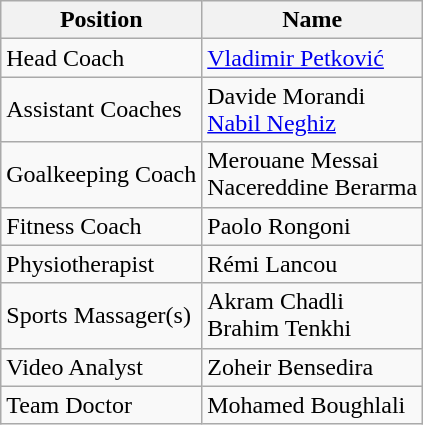<table class="wikitable">
<tr>
<th>Position</th>
<th>Name</th>
</tr>
<tr>
<td>Head Coach</td>
<td> <a href='#'>Vladimir Petković</a></td>
</tr>
<tr>
<td>Assistant Coaches</td>
<td> Davide Morandi<br> <a href='#'>Nabil Neghiz</a></td>
</tr>
<tr>
<td>Goalkeeping Coach</td>
<td> Merouane Messai <br> Nacereddine Berarma</td>
</tr>
<tr>
<td>Fitness Coach</td>
<td> Paolo Rongoni</td>
</tr>
<tr>
<td>Physiotherapist</td>
<td> Rémi Lancou</td>
</tr>
<tr>
<td>Sports Massager(s)</td>
<td> Akram Chadli <br> Brahim Tenkhi</td>
</tr>
<tr>
<td>Video Analyst</td>
<td> Zoheir Bensedira</td>
</tr>
<tr>
<td>Team Doctor</td>
<td> Mohamed Boughlali</td>
</tr>
</table>
